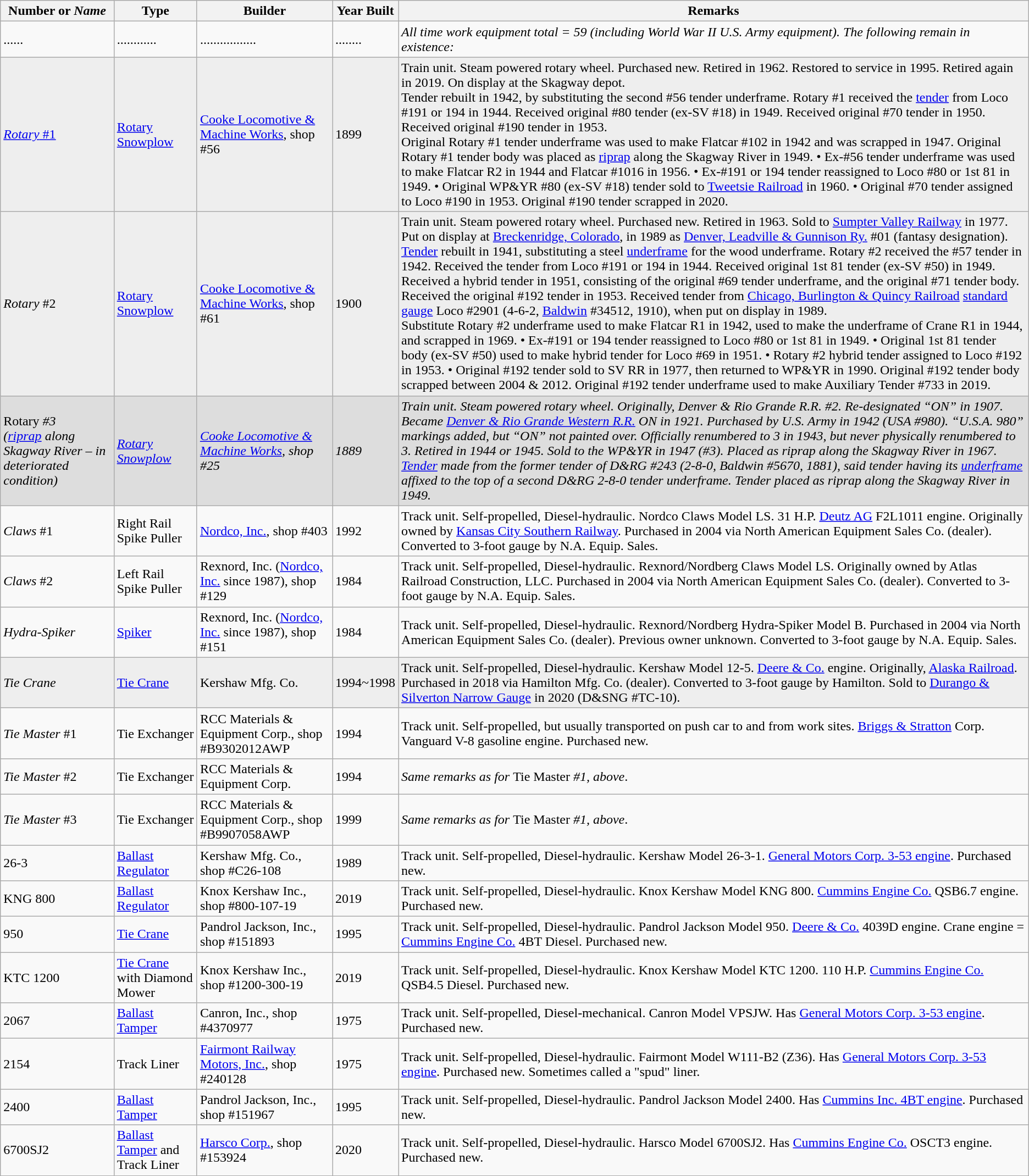<table class="wikitable">
<tr>
<th>Number or <em>Name</em></th>
<th>Type</th>
<th>Builder</th>
<th>Year Built</th>
<th>Remarks</th>
</tr>
<tr>
<td>......</td>
<td>............</td>
<td>.................</td>
<td>........</td>
<td><em>All time work equipment total = 59 (including World War II U.S. Army equipment).  The following remain in existence:</em></td>
</tr>
<tr bgcolor=#EEEEEE>
<td><a href='#'><em>Rotary</em> #1</a></td>
<td><a href='#'>Rotary Snowplow</a></td>
<td><a href='#'>Cooke Locomotive & Machine Works</a>, shop #56</td>
<td>1899</td>
<td>Train unit. Steam powered rotary wheel. Purchased new. Retired in 1962.  Restored to service in 1995.  Retired again in 2019.  On display at the Skagway depot.<br>Tender rebuilt in 1942, by substituting the second #56 tender underframe.  Rotary #1 received the <a href='#'>tender</a> from Loco #191 or 194 in 1944.  Received original #80 tender (ex-SV #18) in 1949.  Received original #70 tender in 1950.  Received original #190 tender in 1953.<br>Original Rotary #1 tender underframe was used to make Flatcar #102 in 1942 and was scrapped in 1947.  Original Rotary #1 tender body was placed as <a href='#'>riprap</a> along the Skagway River in 1949. • Ex-#56 tender underframe was used to make Flatcar R2 in 1944 and Flatcar #1016 in 1956. • Ex-#191 or 194 tender reassigned to Loco #80 or 1st 81 in 1949. • Original WP&YR #80 (ex-SV #18) tender sold to <a href='#'>Tweetsie Railroad</a> in 1960. • Original #70 tender assigned to Loco #190 in 1953.  Original #190 tender scrapped in 2020.</td>
</tr>
<tr bgcolor=#EEEEEE>
<td><em>Rotary</em> #2</td>
<td><a href='#'>Rotary Snowplow</a></td>
<td><a href='#'>Cooke Locomotive & Machine Works</a>, shop #61</td>
<td>1900</td>
<td>Train unit. Steam powered rotary wheel. Purchased new. Retired in 1963. Sold to <a href='#'>Sumpter Valley Railway</a> in 1977. Put on display at <a href='#'>Breckenridge, Colorado</a>, in 1989 as <a href='#'>Denver, Leadville & Gunnison Ry.</a> #01 (fantasy designation).<br><a href='#'>Tender</a> rebuilt in 1941, substituting a steel <a href='#'>underframe</a> for the wood underframe.  Rotary #2 received the #57 tender in 1942.  Received the tender from Loco #191 or 194 in 1944.  Received original 1st 81 tender (ex-SV #50) in 1949.  Received a hybrid tender in 1951, consisting of the original #69 tender underframe, and the original #71 tender body. Received the original #192 tender in 1953.  Received tender from <a href='#'>Chicago, Burlington & Quincy Railroad</a> <a href='#'>standard gauge</a> Loco #2901 (4-6-2, <a href='#'>Baldwin</a> #34512, 1910), when put on display in 1989.<br>Substitute Rotary #2 underframe used to make Flatcar R1 in 1942, used to make the underframe of Crane R1 in 1944, and scrapped in  1969. • Ex-#191 or 194 tender reassigned to Loco #80 or 1st 81 in 1949. • Original 1st 81 tender body (ex-SV #50) used to make hybrid tender for Loco #69 in 1951. • Rotary #2 hybrid tender assigned to Loco #192 in 1953. • Original #192 tender sold to SV RR in 1977, then returned to WP&YR in 1990.  Original #192 tender body scrapped between 2004 & 2012.  Original #192 tender underframe used to make Auxiliary Tender #733 in 2019.</td>
</tr>
<tr bgcolor=#DDDDDD>
<td>Rotary <em>#3</em><br><em>(<a href='#'>riprap</a> along Skagway River – in deteriorated condition)</em></td>
<td><em><a href='#'>Rotary Snowplow</a></em></td>
<td><em><a href='#'>Cooke Locomotive & Machine Works</a>, shop #25</em></td>
<td><em>1889</em></td>
<td><em>Train unit. Steam powered rotary wheel.  Originally, Denver & Rio Grande R.R. #2.  Re-designated “ON” in 1907.  Became <a href='#'>Denver & Rio Grande Western R.R.</a> ON in 1921.  Purchased by U.S. Army in 1942 (USA #980).  “U.S.A. 980” markings added, but “ON” not painted over. Officially renumbered to 3 in 1943, but never physically renumbered to 3.  Retired in 1944 or 1945.  Sold to the WP&YR in 1947 (#3).  Placed as riprap along the Skagway River in 1967.</em><br><em><a href='#'>Tender</a> made from the former tender of D&RG #243 (2-8-0, Baldwin #5670, 1881), said tender having its <a href='#'>underframe</a> affixed to the top of a second D&RG 2-8-0 tender underframe.  Tender placed as riprap along the Skagway River in 1949.</em></td>
</tr>
<tr>
<td><em>Claws</em> #1</td>
<td>Right Rail Spike Puller</td>
<td><a href='#'>Nordco, Inc.</a>, shop #403</td>
<td>1992</td>
<td>Track unit. Self-propelled, Diesel-hydraulic. Nordco Claws Model LS. 31 H.P. <a href='#'>Deutz AG</a> F2L1011 engine.  Originally owned by <a href='#'>Kansas City Southern Railway</a>. Purchased in 2004 via North American Equipment Sales Co. (dealer). Converted to 3-foot gauge by N.A. Equip. Sales.</td>
</tr>
<tr>
<td><em>Claws</em> #2</td>
<td>Left Rail Spike Puller</td>
<td>Rexnord, Inc. (<a href='#'>Nordco, Inc.</a> since 1987), shop #129</td>
<td>1984</td>
<td>Track unit. Self-propelled, Diesel-hydraulic. Rexnord/Nordberg Claws Model LS. Originally owned by Atlas Railroad Construction, LLC. Purchased in 2004 via North American Equipment Sales Co. (dealer). Converted to 3-foot gauge by N.A. Equip. Sales.</td>
</tr>
<tr>
<td><em>Hydra-Spiker</em></td>
<td><a href='#'>Spiker</a></td>
<td>Rexnord, Inc. (<a href='#'>Nordco, Inc.</a> since 1987), shop #151</td>
<td>1984</td>
<td>Track unit. Self-propelled, Diesel-hydraulic. Rexnord/Nordberg Hydra-Spiker Model B. Purchased in 2004 via North American Equipment Sales Co. (dealer). Previous owner unknown. Converted to 3-foot gauge by N.A. Equip. Sales.</td>
</tr>
<tr bgcolor=#EEEEEE>
<td><em>Tie Crane</em></td>
<td><a href='#'>Tie Crane</a></td>
<td>Kershaw Mfg. Co.</td>
<td>1994~1998</td>
<td>Track unit. Self-propelled, Diesel-hydraulic. Kershaw Model 12-5. <a href='#'>Deere & Co.</a> engine. Originally, <a href='#'>Alaska Railroad</a>. Purchased in 2018 via Hamilton Mfg. Co. (dealer). Converted to 3-foot gauge by Hamilton. Sold to <a href='#'>Durango & Silverton Narrow Gauge</a> in 2020 (D&SNG #TC-10).</td>
</tr>
<tr>
<td><em>Tie Master</em> #1</td>
<td>Tie Exchanger</td>
<td>RCC Materials & Equipment Corp., shop #B9302012AWP</td>
<td>1994</td>
<td>Track unit. Self-propelled, but usually transported on push car to and from work sites.  <a href='#'>Briggs & Stratton</a> Corp. Vanguard V-8 gasoline engine. Purchased new.</td>
</tr>
<tr>
<td><em>Tie Master</em> #2</td>
<td>Tie Exchanger</td>
<td>RCC Materials & Equipment Corp.</td>
<td>1994</td>
<td><em>Same remarks as for </em>Tie Master<em> #1, above</em>.</td>
</tr>
<tr>
<td><em>Tie Master</em> #3</td>
<td>Tie Exchanger</td>
<td>RCC Materials & Equipment Corp., shop #B9907058AWP</td>
<td>1999</td>
<td><em>Same remarks as for </em>Tie Master<em> #1, above</em>.</td>
</tr>
<tr>
<td>26-3</td>
<td><a href='#'>Ballast Regulator</a></td>
<td>Kershaw Mfg. Co., shop #C26-108</td>
<td>1989</td>
<td>Track unit. Self-propelled, Diesel-hydraulic. Kershaw Model 26-3-1.  <a href='#'>General Motors Corp. 3-53 engine</a>. Purchased new.</td>
</tr>
<tr>
<td>KNG 800</td>
<td><a href='#'>Ballast Regulator</a></td>
<td>Knox Kershaw Inc., shop #800-107-19</td>
<td>2019</td>
<td>Track unit. Self-propelled, Diesel-hydraulic. Knox Kershaw Model KNG 800.   <a href='#'>Cummins Engine Co.</a> QSB6.7 engine. Purchased new.</td>
</tr>
<tr>
<td>950</td>
<td><a href='#'>Tie Crane</a></td>
<td>Pandrol Jackson, Inc., shop #151893</td>
<td>1995</td>
<td>Track unit.  Self-propelled, Diesel-hydraulic. Pandrol Jackson Model 950.  <a href='#'>Deere & Co.</a> 4039D engine. Crane engine =  <a href='#'>Cummins Engine Co.</a> 4BT Diesel. Purchased new.</td>
</tr>
<tr>
<td>KTC 1200</td>
<td><a href='#'>Tie Crane</a> with Diamond Mower</td>
<td>Knox Kershaw Inc., shop #1200-300-19</td>
<td>2019</td>
<td>Track unit. Self-propelled, Diesel-hydraulic. Knox Kershaw Model KTC 1200. 110 H.P. <a href='#'>Cummins Engine Co.</a> QSB4.5 Diesel. Purchased new.</td>
</tr>
<tr>
<td>2067</td>
<td><a href='#'>Ballast Tamper</a></td>
<td>Canron, Inc., shop #4370977</td>
<td>1975</td>
<td>Track unit. Self-propelled, Diesel-mechanical. Canron Model VPSJW. Has  <a href='#'>General Motors Corp. 3-53 engine</a>. Purchased new.</td>
</tr>
<tr>
<td>2154</td>
<td>Track Liner</td>
<td><a href='#'>Fairmont Railway Motors, Inc.</a>, shop #240128</td>
<td>1975</td>
<td>Track unit. Self-propelled, Diesel-hydraulic. Fairmont Model W111-B2 (Z36). Has  <a href='#'>General Motors Corp. 3-53 engine</a>. Purchased new. Sometimes called a "spud" liner.</td>
</tr>
<tr>
<td>2400</td>
<td><a href='#'>Ballast Tamper</a></td>
<td>Pandrol Jackson, Inc., shop #151967</td>
<td>1995</td>
<td>Track unit. Self-propelled, Diesel-hydraulic. Pandrol Jackson Model 2400. Has  <a href='#'>Cummins Inc. 4BT engine</a>. Purchased new.</td>
</tr>
<tr>
<td>6700SJ2</td>
<td><a href='#'>Ballast Tamper</a> and Track Liner</td>
<td><a href='#'>Harsco Corp.</a>, shop #153924</td>
<td>2020</td>
<td>Track unit. Self-propelled, Diesel-hydraulic. Harsco Model 6700SJ2. Has  <a href='#'>Cummins Engine Co.</a> OSCT3 engine. Purchased new.</td>
</tr>
</table>
